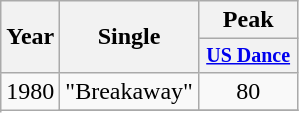<table class="wikitable" style="text-align:center;">
<tr>
<th rowspan="2">Year</th>
<th rowspan="2">Single</th>
<th colspan="1">Peak</th>
</tr>
<tr style="font-size:smaller;">
<th width="60"><a href='#'>US Dance</a><br></th>
</tr>
<tr>
<td rowspan="3">1980</td>
<td align="left">"Breakaway"</td>
<td>80</td>
</tr>
<tr>
</tr>
</table>
